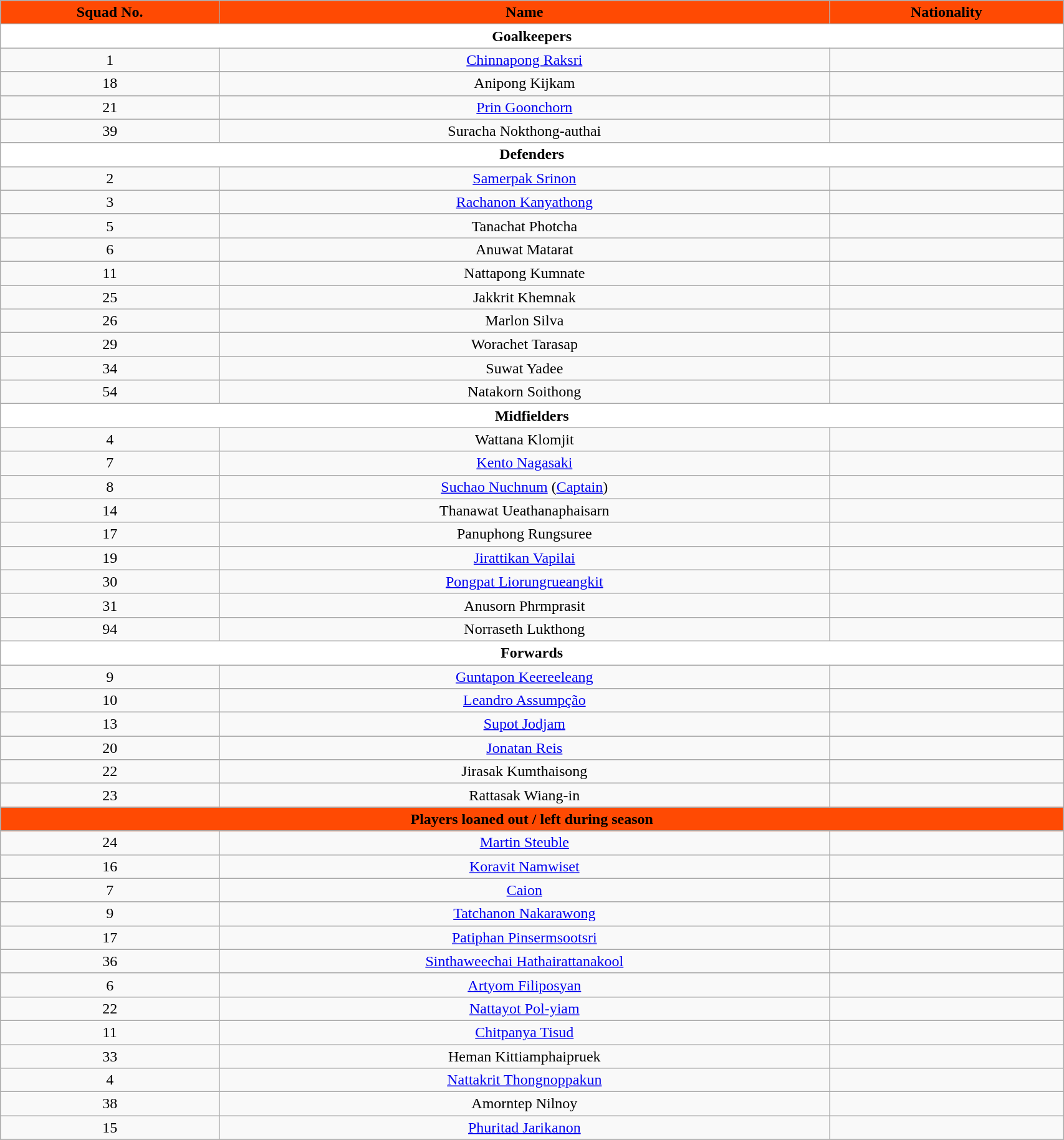<table class="wikitable" style="text-align:center; font-size:100%; width:90%;">
<tr>
<th style="background:#ff4a03; color:black; text-align:center;">Squad No.</th>
<th style="background:#ff4a03; color:black; text-align:center;">Name</th>
<th style="background:#ff4a03; color:black; text-align:center;">Nationality</th>
</tr>
<tr>
<th colspan="8" style="background:white; color:black; text-align:center">Goalkeepers</th>
</tr>
<tr>
<td>1</td>
<td><a href='#'>Chinnapong Raksri</a></td>
<td></td>
</tr>
<tr>
<td>18</td>
<td>Anipong Kijkam</td>
<td></td>
</tr>
<tr>
<td>21</td>
<td><a href='#'>Prin Goonchorn</a></td>
<td></td>
</tr>
<tr>
<td>39</td>
<td>Suracha Nokthong-authai</td>
<td></td>
</tr>
<tr>
<th colspan="8" style="background:white; color:black; text-align:center">Defenders</th>
</tr>
<tr>
<td>2</td>
<td><a href='#'>Samerpak Srinon</a></td>
<td></td>
</tr>
<tr>
<td>3</td>
<td><a href='#'>Rachanon Kanyathong</a></td>
<td></td>
</tr>
<tr>
<td>5</td>
<td>Tanachat Photcha</td>
<td></td>
</tr>
<tr>
<td>6</td>
<td>Anuwat Matarat</td>
<td></td>
</tr>
<tr>
<td>11</td>
<td>Nattapong Kumnate</td>
<td></td>
</tr>
<tr>
<td>25</td>
<td>Jakkrit Khemnak</td>
<td></td>
</tr>
<tr>
<td>26</td>
<td>Marlon Silva</td>
<td></td>
</tr>
<tr>
<td>29</td>
<td>Worachet Tarasap</td>
<td></td>
</tr>
<tr>
<td>34</td>
<td>Suwat Yadee</td>
<td></td>
</tr>
<tr>
<td>54</td>
<td>Natakorn Soithong</td>
<td></td>
</tr>
<tr>
<th colspan="8" style="background:white; color:black; text-align:center">Midfielders</th>
</tr>
<tr>
<td>4</td>
<td>Wattana Klomjit</td>
<td></td>
</tr>
<tr>
<td>7</td>
<td><a href='#'>Kento Nagasaki</a></td>
<td></td>
</tr>
<tr>
<td>8</td>
<td><a href='#'>Suchao Nuchnum</a> (<a href='#'>Captain</a>)</td>
<td></td>
</tr>
<tr>
<td>14</td>
<td>Thanawat Ueathanaphaisarn</td>
<td></td>
</tr>
<tr>
<td>17</td>
<td>Panuphong Rungsuree</td>
<td></td>
</tr>
<tr>
<td>19</td>
<td><a href='#'>Jirattikan Vapilai</a></td>
<td></td>
</tr>
<tr>
<td>30</td>
<td><a href='#'>Pongpat Liorungrueangkit</a></td>
<td></td>
</tr>
<tr>
<td>31</td>
<td>Anusorn Phrmprasit</td>
<td></td>
</tr>
<tr>
<td>94</td>
<td>Norraseth Lukthong</td>
<td></td>
</tr>
<tr>
<th colspan="8" style="background:white; color:black; text-align:center">Forwards</th>
</tr>
<tr>
<td>9</td>
<td><a href='#'>Guntapon Keereeleang</a></td>
<td></td>
</tr>
<tr>
<td>10</td>
<td><a href='#'>Leandro Assumpção</a></td>
<td></td>
</tr>
<tr>
<td>13</td>
<td><a href='#'>Supot Jodjam</a></td>
<td></td>
</tr>
<tr>
<td>20</td>
<td><a href='#'>Jonatan Reis</a></td>
<td></td>
</tr>
<tr>
<td>22</td>
<td>Jirasak Kumthaisong</td>
<td></td>
</tr>
<tr>
<td>23</td>
<td>Rattasak Wiang-in</td>
<td></td>
</tr>
<tr>
<th colspan="8" style="background:#ff4a03; color:black; text-align:center">Players loaned out / left during season</th>
</tr>
<tr>
<td>24</td>
<td><a href='#'>Martin Steuble</a></td>
<td></td>
</tr>
<tr>
<td>16</td>
<td><a href='#'>Koravit Namwiset</a></td>
<td></td>
</tr>
<tr>
<td>7</td>
<td><a href='#'>Caion</a></td>
<td></td>
</tr>
<tr>
<td>9</td>
<td><a href='#'>Tatchanon Nakarawong</a></td>
<td></td>
</tr>
<tr>
<td>17</td>
<td><a href='#'>Patiphan Pinsermsootsri</a></td>
<td></td>
</tr>
<tr>
<td>36</td>
<td><a href='#'>Sinthaweechai Hathairattanakool</a></td>
<td></td>
</tr>
<tr>
<td>6</td>
<td><a href='#'>Artyom Filiposyan</a></td>
<td></td>
</tr>
<tr>
<td>22</td>
<td><a href='#'>Nattayot Pol-yiam</a></td>
<td></td>
</tr>
<tr>
<td>11</td>
<td><a href='#'>Chitpanya Tisud</a></td>
<td></td>
</tr>
<tr>
<td>33</td>
<td>Heman Kittiamphaipruek</td>
<td></td>
</tr>
<tr>
<td>4</td>
<td><a href='#'>Nattakrit Thongnoppakun</a></td>
<td></td>
</tr>
<tr>
<td>38</td>
<td>Amorntep Nilnoy</td>
<td></td>
</tr>
<tr>
<td>15</td>
<td><a href='#'>Phuritad Jarikanon</a></td>
<td></td>
</tr>
<tr>
</tr>
</table>
